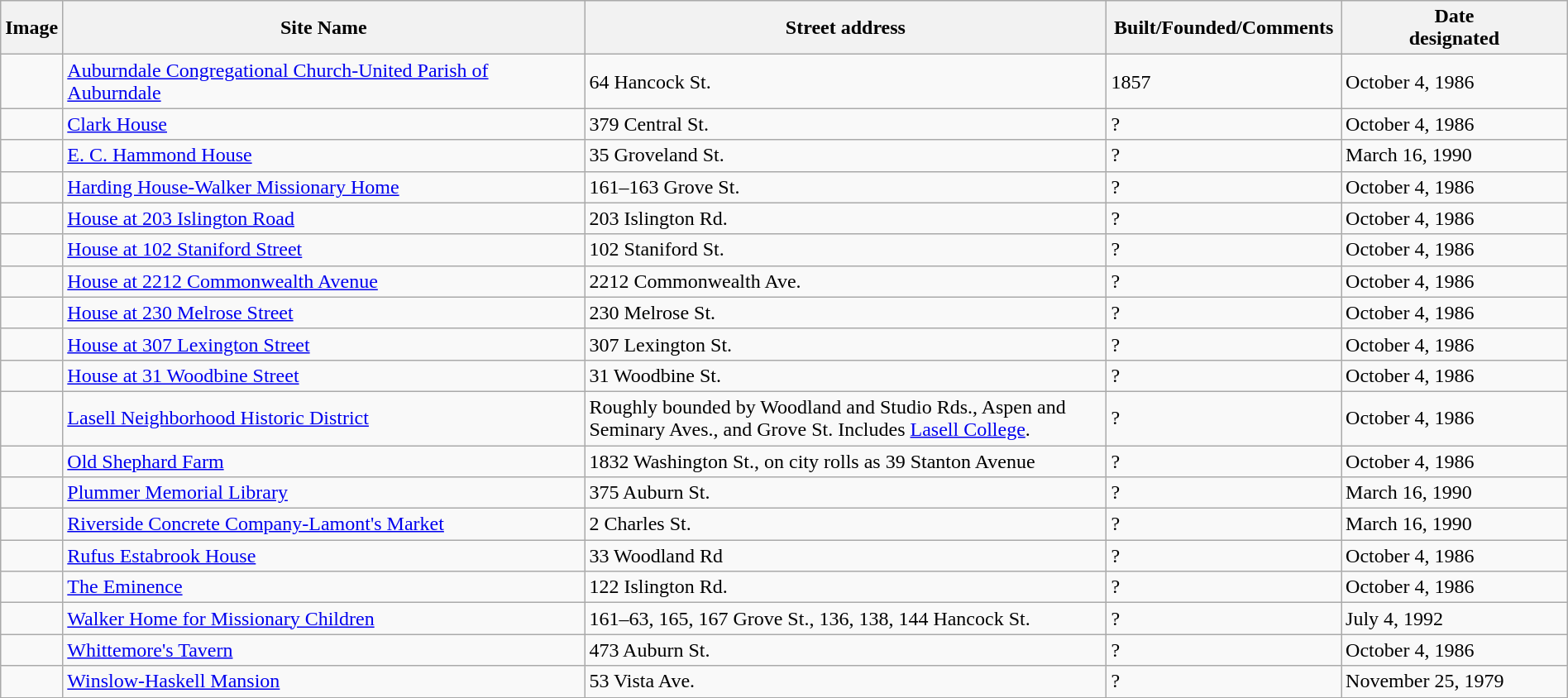<table class="wikitable sortable" style="width:100%">
<tr>
<th width=110><strong>Image</strong></th>
<th style="width:35%;"><strong>Site Name</strong></th>
<th style="width:35%;"><strong>Street address</strong></th>
<th style="width:15%;"><strong>Built/Founded/Comments</strong></th>
<th style="width:15%;"><strong>Date <br>designated</strong></th>
</tr>
<tr>
<td></td>
<td><a href='#'>Auburndale Congregational Church-United Parish of Auburndale</a></td>
<td>64 Hancock St.</td>
<td>1857</td>
<td>October 4, 1986</td>
</tr>
<tr>
<td></td>
<td><a href='#'>Clark House</a></td>
<td>379 Central St.</td>
<td>?</td>
<td>October 4, 1986</td>
</tr>
<tr>
<td></td>
<td><a href='#'>E. C. Hammond House</a></td>
<td>35 Groveland St.</td>
<td>?</td>
<td>March 16, 1990</td>
</tr>
<tr>
<td></td>
<td><a href='#'>Harding House-Walker Missionary Home</a></td>
<td>161–163 Grove St.</td>
<td>?</td>
<td>October 4, 1986</td>
</tr>
<tr>
<td></td>
<td><a href='#'>House at 203 Islington Road</a></td>
<td>203 Islington Rd.</td>
<td>?</td>
<td>October 4, 1986</td>
</tr>
<tr>
<td></td>
<td><a href='#'>House at 102 Staniford Street</a></td>
<td>102 Staniford St.</td>
<td>?</td>
<td>October 4, 1986</td>
</tr>
<tr>
<td></td>
<td><a href='#'>House at 2212 Commonwealth Avenue</a></td>
<td>2212 Commonwealth Ave.</td>
<td>?</td>
<td>October 4, 1986</td>
</tr>
<tr>
<td></td>
<td><a href='#'>House at 230 Melrose Street</a></td>
<td>230 Melrose St.</td>
<td>?</td>
<td>October 4, 1986</td>
</tr>
<tr>
<td></td>
<td><a href='#'>House at 307 Lexington Street</a></td>
<td>307 Lexington St.</td>
<td>?</td>
<td>October 4, 1986</td>
</tr>
<tr>
<td></td>
<td><a href='#'>House at 31 Woodbine Street</a></td>
<td>31 Woodbine St.</td>
<td>?</td>
<td>October 4, 1986</td>
</tr>
<tr>
<td></td>
<td><a href='#'>Lasell Neighborhood Historic District</a></td>
<td>Roughly bounded by Woodland and Studio Rds., Aspen and Seminary Aves., and Grove St.  Includes <a href='#'>Lasell College</a>.</td>
<td>?</td>
<td>October 4, 1986</td>
</tr>
<tr>
<td></td>
<td><a href='#'>Old Shephard Farm</a></td>
<td>1832 Washington St., on city rolls as 39 Stanton Avenue</td>
<td>?</td>
<td>October 4, 1986</td>
</tr>
<tr>
<td></td>
<td><a href='#'>Plummer Memorial Library</a></td>
<td>375 Auburn St.</td>
<td>?</td>
<td>March 16, 1990</td>
</tr>
<tr>
<td></td>
<td><a href='#'>Riverside Concrete Company-Lamont's Market</a></td>
<td>2 Charles St.</td>
<td>?</td>
<td>March 16, 1990</td>
</tr>
<tr>
<td></td>
<td><a href='#'>Rufus Estabrook House</a></td>
<td>33 Woodland Rd</td>
<td>?</td>
<td>October 4, 1986</td>
</tr>
<tr>
<td></td>
<td><a href='#'>The Eminence</a></td>
<td>122 Islington Rd.</td>
<td>?</td>
<td>October 4, 1986</td>
</tr>
<tr>
<td></td>
<td><a href='#'>Walker Home for Missionary Children</a></td>
<td>161–63, 165, 167 Grove St., 136, 138, 144 Hancock St.</td>
<td>?</td>
<td>July 4, 1992</td>
</tr>
<tr>
<td></td>
<td><a href='#'>Whittemore's Tavern</a></td>
<td>473 Auburn St.</td>
<td>?</td>
<td>October 4, 1986</td>
</tr>
<tr>
<td></td>
<td><a href='#'>Winslow-Haskell Mansion</a></td>
<td>53 Vista Ave.</td>
<td>?</td>
<td>November 25, 1979</td>
</tr>
</table>
